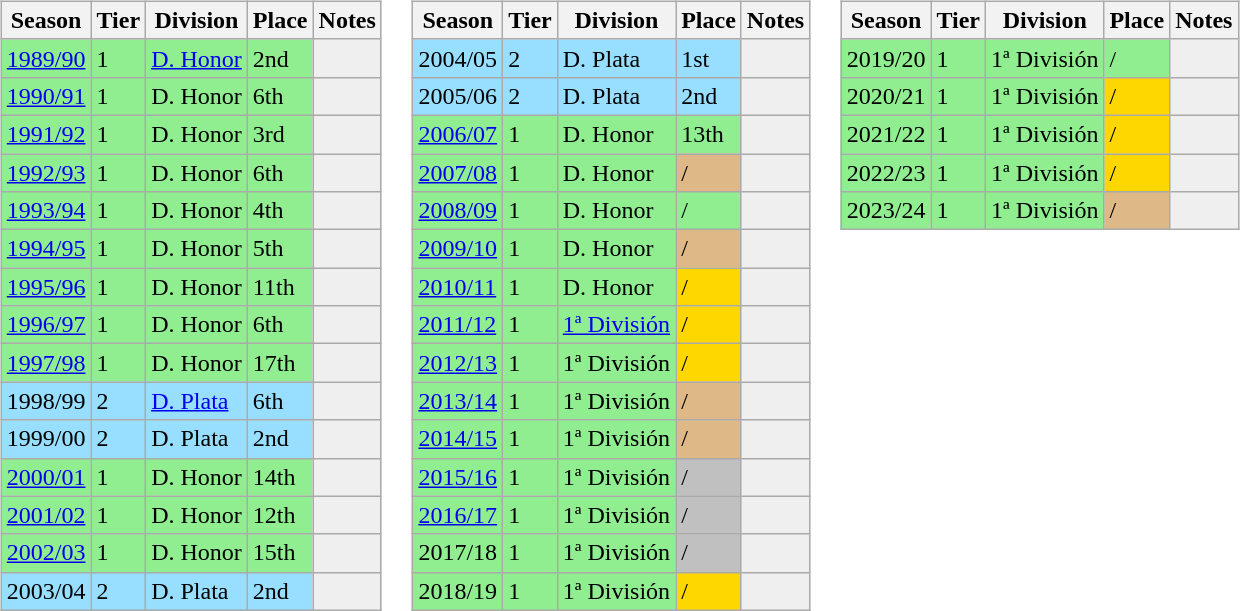<table>
<tr>
<td valign="top" width=0%><br><table class="wikitable">
<tr style="background:#f0f6fa;">
<th><strong>Season</strong></th>
<th><strong>Tier</strong></th>
<th><strong>Division</strong></th>
<th><strong>Place</strong></th>
<th><strong>Notes</strong></th>
</tr>
<tr>
<td style="background:#90EE90;"><a href='#'>1989/90</a></td>
<td style="background:#90EE90;">1</td>
<td style="background:#90EE90;"><a href='#'>D. Honor</a></td>
<td style="background:#90EE90;">2nd</td>
<th style="background:#efefef;"></th>
</tr>
<tr>
<td style="background:#90EE90;"><a href='#'>1990/91</a></td>
<td style="background:#90EE90;">1</td>
<td style="background:#90EE90;">D. Honor</td>
<td style="background:#90EE90;">6th</td>
<th style="background:#efefef;"></th>
</tr>
<tr>
<td style="background:#90EE90;"><a href='#'>1991/92</a></td>
<td style="background:#90EE90;">1</td>
<td style="background:#90EE90;">D. Honor</td>
<td style="background:#90EE90;">3rd</td>
<th style="background:#efefef;"></th>
</tr>
<tr>
<td style="background:#90EE90;"><a href='#'>1992/93</a></td>
<td style="background:#90EE90;">1</td>
<td style="background:#90EE90;">D. Honor</td>
<td style="background:#90EE90;">6th</td>
<th style="background:#efefef;"></th>
</tr>
<tr>
<td style="background:#90EE90;"><a href='#'>1993/94</a></td>
<td style="background:#90EE90;">1</td>
<td style="background:#90EE90;">D. Honor</td>
<td style="background:#90EE90;">4th</td>
<th style="background:#efefef;"></th>
</tr>
<tr>
<td style="background:#90EE90;"><a href='#'>1994/95</a></td>
<td style="background:#90EE90;">1</td>
<td style="background:#90EE90;">D. Honor</td>
<td style="background:#90EE90;">5th</td>
<th style="background:#efefef;"></th>
</tr>
<tr>
<td style="background:#90EE90;"><a href='#'>1995/96</a></td>
<td style="background:#90EE90;">1</td>
<td style="background:#90EE90;">D. Honor</td>
<td style="background:#90EE90;">11th</td>
<th style="background:#efefef;"></th>
</tr>
<tr>
<td style="background:#90EE90;"><a href='#'>1996/97</a></td>
<td style="background:#90EE90;">1</td>
<td style="background:#90EE90;">D. Honor</td>
<td style="background:#90EE90;">6th</td>
<th style="background:#efefef;"></th>
</tr>
<tr>
<td style="background:#90EE90;"><a href='#'>1997/98</a></td>
<td style="background:#90EE90;">1</td>
<td style="background:#90EE90;">D. Honor</td>
<td style="background:#90EE90;">17th</td>
<th style="background:#efefef;"></th>
</tr>
<tr>
<td style="background:#97DEFF;">1998/99</td>
<td style="background:#97DEFF;">2</td>
<td style="background:#97DEFF;"><a href='#'>D. Plata</a></td>
<td style="background:#97DEFF;">6th</td>
<th style="background:#efefef;"></th>
</tr>
<tr>
<td style="background:#97DEFF;">1999/00</td>
<td style="background:#97DEFF;">2</td>
<td style="background:#97DEFF;">D. Plata</td>
<td style="background:#97DEFF;">2nd</td>
<th style="background:#efefef;"></th>
</tr>
<tr>
<td style="background:#90EE90;"><a href='#'>2000/01</a></td>
<td style="background:#90EE90;">1</td>
<td style="background:#90EE90;">D. Honor</td>
<td style="background:#90EE90;">14th</td>
<th style="background:#efefef;"></th>
</tr>
<tr>
<td style="background:#90EE90;"><a href='#'>2001/02</a></td>
<td style="background:#90EE90;">1</td>
<td style="background:#90EE90;">D. Honor</td>
<td style="background:#90EE90;">12th</td>
<th style="background:#efefef;"></th>
</tr>
<tr>
<td style="background:#90EE90;"><a href='#'>2002/03</a></td>
<td style="background:#90EE90;">1</td>
<td style="background:#90EE90;">D. Honor</td>
<td style="background:#90EE90;">15th</td>
<th style="background:#efefef;"></th>
</tr>
<tr>
<td style="background:#97DEFF;">2003/04</td>
<td style="background:#97DEFF;">2</td>
<td style="background:#97DEFF;">D. Plata</td>
<td style="background:#97DEFF;">2nd</td>
<th style="background:#efefef;"></th>
</tr>
</table>
</td>
<td valign="top" width=0%><br><table class="wikitable">
<tr style="background:#f0f6fa;">
<th><strong>Season</strong></th>
<th><strong>Tier</strong></th>
<th><strong>Division</strong></th>
<th><strong>Place</strong></th>
<th><strong>Notes</strong></th>
</tr>
<tr>
<td style="background:#97DEFF;">2004/05</td>
<td style="background:#97DEFF;">2</td>
<td style="background:#97DEFF;">D. Plata</td>
<td style="background:#97DEFF;">1st</td>
<th style="background:#efefef;"></th>
</tr>
<tr>
<td style="background:#97DEFF;">2005/06</td>
<td style="background:#97DEFF;">2</td>
<td style="background:#97DEFF;">D. Plata</td>
<td style="background:#97DEFF;">2nd</td>
<th style="background:#efefef;"></th>
</tr>
<tr>
<td style="background:#90EE90;"><a href='#'>2006/07</a></td>
<td style="background:#90EE90;">1</td>
<td style="background:#90EE90;">D. Honor</td>
<td style="background:#90EE90;">13th</td>
<th style="background:#efefef;"></th>
</tr>
<tr>
<td style="background:#90EE90;"><a href='#'>2007/08</a></td>
<td style="background:#90EE90;">1</td>
<td style="background:#90EE90;">D. Honor</td>
<td style="background:#DEB887;"> / </td>
<th style="background:#efefef;"></th>
</tr>
<tr>
<td style="background:#90EE90;"><a href='#'>2008/09</a></td>
<td style="background:#90EE90;">1</td>
<td style="background:#90EE90;">D. Honor</td>
<td style="background:#90EE90;"> / </td>
<th style="background:#efefef;"></th>
</tr>
<tr>
<td style="background:#90EE90;"><a href='#'>2009/10</a></td>
<td style="background:#90EE90;">1</td>
<td style="background:#90EE90;">D. Honor</td>
<td style="background:#DEB887;"> / </td>
<th style="background:#efefef;"></th>
</tr>
<tr>
<td style="background:#90EE90;"><a href='#'>2010/11</a></td>
<td style="background:#90EE90;">1</td>
<td style="background:#90EE90;">D. Honor</td>
<td style="background:gold;"> / </td>
<th style="background:#efefef;"></th>
</tr>
<tr>
<td style="background:#90EE90;"><a href='#'>2011/12</a></td>
<td style="background:#90EE90;">1</td>
<td style="background:#90EE90;"><a href='#'>1ª División</a></td>
<td style="background:gold;"> / </td>
<th style="background:#efefef;"></th>
</tr>
<tr>
<td style="background:#90EE90;"><a href='#'>2012/13</a></td>
<td style="background:#90EE90;">1</td>
<td style="background:#90EE90;">1ª División</td>
<td style="background:gold;"> / </td>
<th style="background:#efefef;"></th>
</tr>
<tr>
<td style="background:#90EE90;"><a href='#'>2013/14</a></td>
<td style="background:#90EE90;">1</td>
<td style="background:#90EE90;">1ª División</td>
<td style="background:#DEB887;"> / </td>
<th style="background:#efefef;"></th>
</tr>
<tr>
<td style="background:#90EE90;"><a href='#'>2014/15</a></td>
<td style="background:#90EE90;">1</td>
<td style="background:#90EE90;">1ª División</td>
<td style="background:#DEB887;"> / </td>
<th style="background:#efefef;"></th>
</tr>
<tr>
<td style="background:#90EE90;"><a href='#'>2015/16</a></td>
<td style="background:#90EE90;">1</td>
<td style="background:#90EE90;">1ª División</td>
<td style="background:silver;"> / </td>
<th style="background:#efefef;"></th>
</tr>
<tr>
<td style="background:#90EE90;"><a href='#'>2016/17</a></td>
<td style="background:#90EE90;">1</td>
<td style="background:#90EE90;">1ª División</td>
<td style="background:silver;"> / </td>
<th style="background:#efefef;"></th>
</tr>
<tr>
<td style="background:#90EE90;">2017/18</td>
<td style="background:#90EE90;">1</td>
<td style="background:#90EE90;">1ª División</td>
<td style="background:silver;"> / </td>
<th style="background:#efefef;"></th>
</tr>
<tr>
<td style="background:#90EE90;">2018/19</td>
<td style="background:#90EE90;">1</td>
<td style="background:#90EE90;">1ª División</td>
<td style="background:gold;"> / </td>
<th style="background:#efefef;"></th>
</tr>
</table>
</td>
<td valign="top" width=0%><br><table class="wikitable">
<tr style="background:#f0f6fa;">
<th><strong>Season</strong></th>
<th><strong>Tier</strong></th>
<th><strong>Division</strong></th>
<th><strong>Place</strong></th>
<th><strong>Notes</strong></th>
</tr>
<tr>
<td style="background:#90EE90;">2019/20</td>
<td style="background:#90EE90;">1</td>
<td style="background:#90EE90;">1ª División</td>
<td style="background:#90EE90;"> / </td>
<th style="background:#efefef;"></th>
</tr>
<tr>
<td style="background:#90EE90;">2020/21</td>
<td style="background:#90EE90;">1</td>
<td style="background:#90EE90;">1ª División</td>
<td style="background:gold;"> / </td>
<th style="background:#efefef;"></th>
</tr>
<tr>
<td style="background:#90EE90;">2021/22</td>
<td style="background:#90EE90;">1</td>
<td style="background:#90EE90;">1ª División</td>
<td style="background:gold;"> / </td>
<th style="background:#efefef;"></th>
</tr>
<tr>
<td style="background:#90EE90;">2022/23</td>
<td style="background:#90EE90;">1</td>
<td style="background:#90EE90;">1ª División</td>
<td style="background:gold;"> / </td>
<th style="background:#efefef;"></th>
</tr>
<tr>
<td style="background:#90EE90;">2023/24</td>
<td style="background:#90EE90;">1</td>
<td style="background:#90EE90;">1ª División</td>
<td style="background:#DEB887;"> / </td>
<th style="background:#efefef;"></th>
</tr>
</table>
</td>
</tr>
</table>
